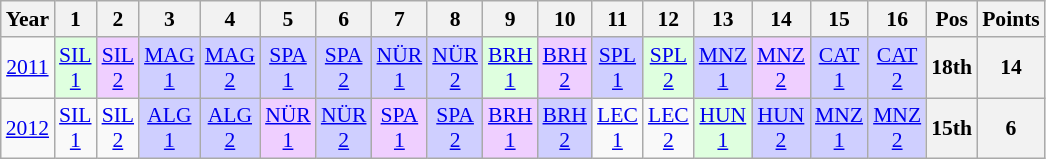<table class="wikitable" style="text-align:center; font-size:90%">
<tr>
<th>Year</th>
<th>1</th>
<th>2</th>
<th>3</th>
<th>4</th>
<th>5</th>
<th>6</th>
<th>7</th>
<th>8</th>
<th>9</th>
<th>10</th>
<th>11</th>
<th>12</th>
<th>13</th>
<th>14</th>
<th>15</th>
<th>16</th>
<th>Pos</th>
<th>Points</th>
</tr>
<tr>
<td><a href='#'>2011</a></td>
<td style="background:#DFFFDF;"><a href='#'>SIL<br>1</a><br></td>
<td style="background:#EFCFFF;"><a href='#'>SIL<br>2</a><br></td>
<td style="background:#CFCFFF;"><a href='#'>MAG<br>1</a><br></td>
<td style="background:#CFCFFF;"><a href='#'>MAG<br>2</a><br></td>
<td style="background:#CFCFFF;"><a href='#'>SPA<br>1</a><br></td>
<td style="background:#CFCFFF;"><a href='#'>SPA<br>2</a><br></td>
<td style="background:#CFCFFF;"><a href='#'>NÜR<br>1</a><br></td>
<td style="background:#CFCFFF;"><a href='#'>NÜR<br>2</a><br></td>
<td style="background:#DFFFDF;"><a href='#'>BRH<br>1</a><br></td>
<td style="background:#EFCFFF;"><a href='#'>BRH<br>2</a><br></td>
<td style="background:#CFCFFF;"><a href='#'>SPL<br>1</a><br></td>
<td style="background:#DFFFDF;"><a href='#'>SPL<br>2</a><br></td>
<td style="background:#CFCFFF;"><a href='#'>MNZ<br>1</a><br></td>
<td style="background:#EFCFFF;"><a href='#'>MNZ<br>2</a><br></td>
<td style="background:#CFCFFF;"><a href='#'>CAT<br>1</a><br></td>
<td style="background:#CFCFFF;"><a href='#'>CAT<br>2</a><br></td>
<th>18th</th>
<th>14</th>
</tr>
<tr>
<td><a href='#'>2012</a></td>
<td><a href='#'>SIL<br>1</a></td>
<td><a href='#'>SIL<br>2</a></td>
<td style="background:#CFCFFF;"><a href='#'>ALG<br>1</a><br></td>
<td style="background:#CFCFFF;"><a href='#'>ALG<br>2</a><br></td>
<td style="background:#EFCFFF;"><a href='#'>NÜR<br>1</a><br></td>
<td style="background:#CFCFFF;"><a href='#'>NÜR<br>2</a><br></td>
<td style="background:#EFCFFF;"><a href='#'>SPA<br>1</a><br></td>
<td style="background:#CFCFFF;"><a href='#'>SPA<br>2</a><br></td>
<td style="background:#EFCFFF;"><a href='#'>BRH<br>1</a><br></td>
<td style="background:#CFCFFF;"><a href='#'>BRH<br>2</a><br></td>
<td><a href='#'>LEC<br>1</a></td>
<td><a href='#'>LEC<br>2</a></td>
<td style="background:#DFFFDF;"><a href='#'>HUN<br>1</a><br></td>
<td style="background:#CFCFFF;"><a href='#'>HUN<br>2</a><br></td>
<td style="background:#CFCFFF;"><a href='#'>MNZ<br>1</a><br></td>
<td style="background:#CFCFFF;"><a href='#'>MNZ<br>2</a><br></td>
<th>15th</th>
<th>6</th>
</tr>
</table>
